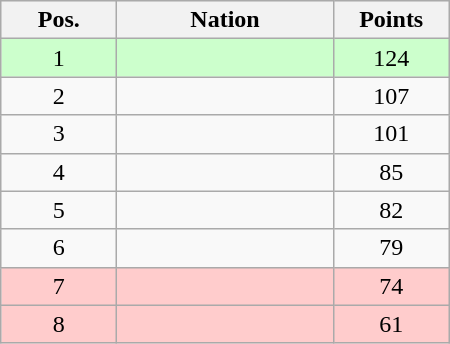<table class="wikitable gauche" cellspacing="1" style="width:300px;">
<tr style="background:#efefef; text-align:center;">
<th style="width:70px;">Pos.</th>
<th>Nation</th>
<th style="width:70px;">Points</th>
</tr>
<tr style="vertical-align:top; text-align:center; background:#ccffcc;">
<td>1</td>
<td style="text-align:left;"></td>
<td>124</td>
</tr>
<tr style="vertical-align:top; text-align:center;">
<td>2</td>
<td style="text-align:left;"></td>
<td>107</td>
</tr>
<tr style="vertical-align:top; text-align:center;">
<td>3</td>
<td style="text-align:left;"></td>
<td>101</td>
</tr>
<tr style="vertical-align:top; text-align:center;">
<td>4</td>
<td style="text-align:left;"></td>
<td>85</td>
</tr>
<tr style="vertical-align:top; text-align:center;">
<td>5</td>
<td style="text-align:left;"></td>
<td>82</td>
</tr>
<tr style="vertical-align:top; text-align:center;">
<td>6</td>
<td style="text-align:left;"></td>
<td>79</td>
</tr>
<tr style="vertical-align:top; text-align:center; background:#ffcccc;">
<td>7</td>
<td style="text-align:left;"></td>
<td>74</td>
</tr>
<tr style="vertical-align:top; text-align:center; background:#ffcccc;">
<td>8</td>
<td style="text-align:left;"></td>
<td>61</td>
</tr>
</table>
